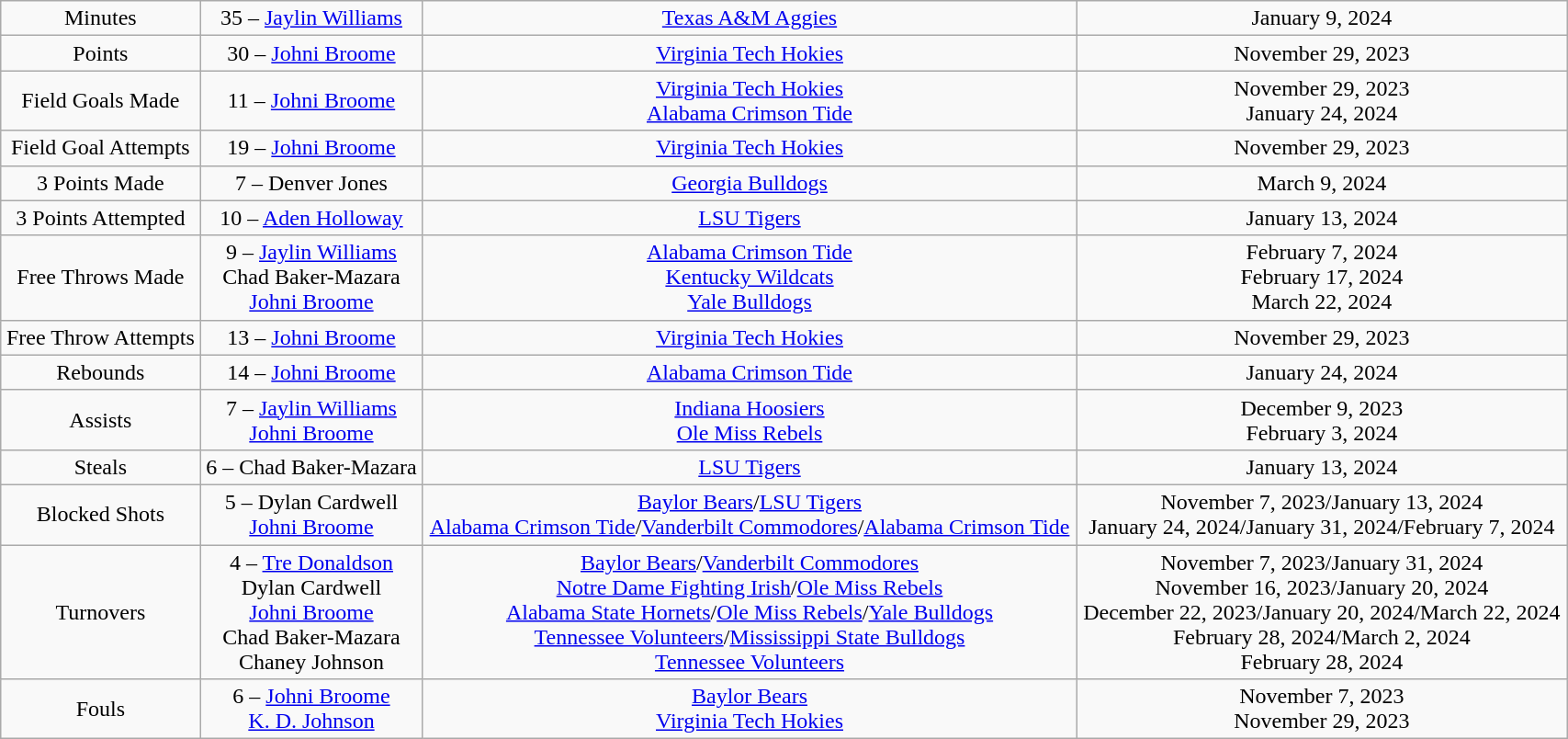<table class="wikitable" style="width: 90%;text-align: center;">
<tr>
<td rowspan="1">Minutes</td>
<td>35 – <a href='#'>Jaylin Williams</a></td>
<td><a href='#'>Texas A&M Aggies</a></td>
<td>January 9, 2024</td>
</tr>
<tr>
<td>Points</td>
<td>30 – <a href='#'>Johni Broome</a></td>
<td><a href='#'>Virginia Tech Hokies</a></td>
<td>November 29, 2023</td>
</tr>
<tr>
<td>Field Goals Made</td>
<td>11 – <a href='#'>Johni Broome</a></td>
<td><a href='#'>Virginia Tech Hokies</a><br><a href='#'>Alabama Crimson Tide</a></td>
<td>November 29, 2023<br>January 24, 2024</td>
</tr>
<tr>
<td>Field Goal Attempts</td>
<td>19 – <a href='#'>Johni Broome</a></td>
<td><a href='#'>Virginia Tech Hokies</a></td>
<td>November 29, 2023</td>
</tr>
<tr>
<td>3 Points Made</td>
<td>7 – Denver Jones</td>
<td><a href='#'>Georgia Bulldogs</a></td>
<td>March 9, 2024</td>
</tr>
<tr>
<td>3 Points Attempted</td>
<td>10 – <a href='#'>Aden Holloway</a></td>
<td><a href='#'>LSU Tigers</a></td>
<td>January 13, 2024</td>
</tr>
<tr>
<td>Free Throws Made</td>
<td>9 – <a href='#'>Jaylin Williams</a><br>Chad Baker-Mazara<br><a href='#'>Johni Broome</a></td>
<td><a href='#'>Alabama Crimson Tide</a><br><a href='#'>Kentucky Wildcats</a><br><a href='#'>Yale Bulldogs</a></td>
<td>February 7, 2024<br>February 17, 2024<br>March 22, 2024</td>
</tr>
<tr>
<td>Free Throw Attempts</td>
<td>13 – <a href='#'>Johni Broome</a></td>
<td><a href='#'>Virginia Tech Hokies</a></td>
<td>November 29, 2023</td>
</tr>
<tr>
<td>Rebounds</td>
<td>14 – <a href='#'>Johni Broome</a></td>
<td><a href='#'>Alabama Crimson Tide</a></td>
<td>January 24, 2024</td>
</tr>
<tr>
<td>Assists</td>
<td>7 – <a href='#'>Jaylin Williams</a><br><a href='#'>Johni Broome</a></td>
<td><a href='#'>Indiana Hoosiers</a><br><a href='#'>Ole Miss Rebels</a></td>
<td>December 9, 2023<br>February 3, 2024</td>
</tr>
<tr>
<td>Steals</td>
<td>6 – Chad Baker-Mazara</td>
<td><a href='#'>LSU Tigers</a></td>
<td>January 13, 2024</td>
</tr>
<tr>
<td>Blocked Shots</td>
<td>5 – Dylan Cardwell<br><a href='#'>Johni Broome</a></td>
<td><a href='#'>Baylor Bears</a>/<a href='#'>LSU Tigers</a><br><a href='#'>Alabama Crimson Tide</a>/<a href='#'>Vanderbilt Commodores</a>/<a href='#'>Alabama Crimson Tide</a></td>
<td>November 7, 2023/January 13, 2024<br>January 24, 2024/January 31, 2024/February 7, 2024</td>
</tr>
<tr>
<td>Turnovers</td>
<td>4 – <a href='#'>Tre Donaldson</a><br>Dylan Cardwell<br><a href='#'>Johni Broome</a><br>Chad Baker-Mazara<br>Chaney Johnson</td>
<td><a href='#'>Baylor Bears</a>/<a href='#'>Vanderbilt Commodores</a><br><a href='#'>Notre Dame Fighting Irish</a>/<a href='#'>Ole Miss Rebels</a><br><a href='#'>Alabama State Hornets</a>/<a href='#'>Ole Miss Rebels</a>/<a href='#'>Yale Bulldogs</a><br><a href='#'>Tennessee Volunteers</a>/<a href='#'>Mississippi State Bulldogs</a><br><a href='#'>Tennessee Volunteers</a></td>
<td>November 7, 2023/January 31, 2024<br>November 16, 2023/January 20, 2024<br>December 22, 2023/January 20, 2024/March 22, 2024<br>February 28, 2024/March 2, 2024<br>February 28, 2024</td>
</tr>
<tr>
<td>Fouls</td>
<td>6 – <a href='#'>Johni Broome</a><br><a href='#'>K. D. Johnson</a></td>
<td><a href='#'>Baylor Bears</a><br><a href='#'>Virginia Tech Hokies</a></td>
<td>November 7, 2023<br>November 29, 2023</td>
</tr>
</table>
